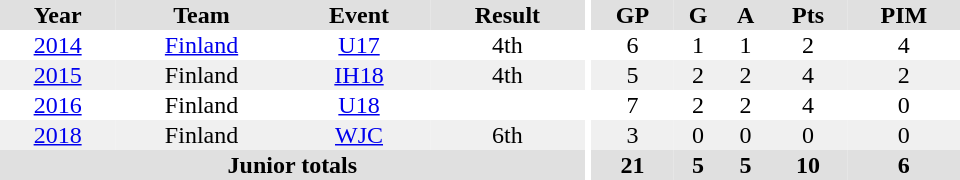<table border="0" cellpadding="1" cellspacing="0" ID="Table3" style="text-align:center; width:40em">
<tr ALIGN="center" bgcolor="#e0e0e0">
<th>Year</th>
<th>Team</th>
<th>Event</th>
<th>Result</th>
<th rowspan="99" bgcolor="#ffffff"></th>
<th>GP</th>
<th>G</th>
<th>A</th>
<th>Pts</th>
<th>PIM</th>
</tr>
<tr>
<td><a href='#'>2014</a></td>
<td><a href='#'>Finland</a></td>
<td><a href='#'>U17</a></td>
<td>4th</td>
<td>6</td>
<td>1</td>
<td>1</td>
<td>2</td>
<td>4</td>
</tr>
<tr bgcolor="#f0f0f0">
<td><a href='#'>2015</a></td>
<td>Finland</td>
<td><a href='#'>IH18</a></td>
<td>4th</td>
<td>5</td>
<td>2</td>
<td>2</td>
<td>4</td>
<td>2</td>
</tr>
<tr>
<td><a href='#'>2016</a></td>
<td>Finland</td>
<td><a href='#'>U18</a></td>
<td></td>
<td>7</td>
<td>2</td>
<td>2</td>
<td>4</td>
<td>0</td>
</tr>
<tr bgcolor="#f0f0f0">
<td><a href='#'>2018</a></td>
<td>Finland</td>
<td><a href='#'>WJC</a></td>
<td>6th</td>
<td>3</td>
<td>0</td>
<td>0</td>
<td>0</td>
<td>0</td>
</tr>
<tr bgcolor="#e0e0e0">
<th colspan="4">Junior totals</th>
<th>21</th>
<th>5</th>
<th>5</th>
<th>10</th>
<th>6</th>
</tr>
</table>
